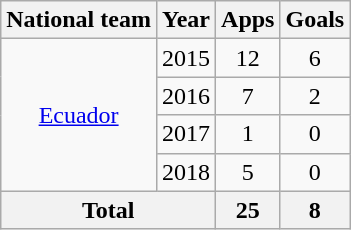<table class="wikitable" style="text-align:center">
<tr>
<th>National team</th>
<th>Year</th>
<th>Apps</th>
<th>Goals</th>
</tr>
<tr>
<td rowspan="4"><a href='#'>Ecuador</a></td>
<td>2015</td>
<td>12</td>
<td>6</td>
</tr>
<tr>
<td>2016</td>
<td>7</td>
<td>2</td>
</tr>
<tr>
<td>2017</td>
<td>1</td>
<td>0</td>
</tr>
<tr>
<td>2018</td>
<td>5</td>
<td>0</td>
</tr>
<tr>
<th colspan="2">Total</th>
<th>25</th>
<th>8</th>
</tr>
</table>
